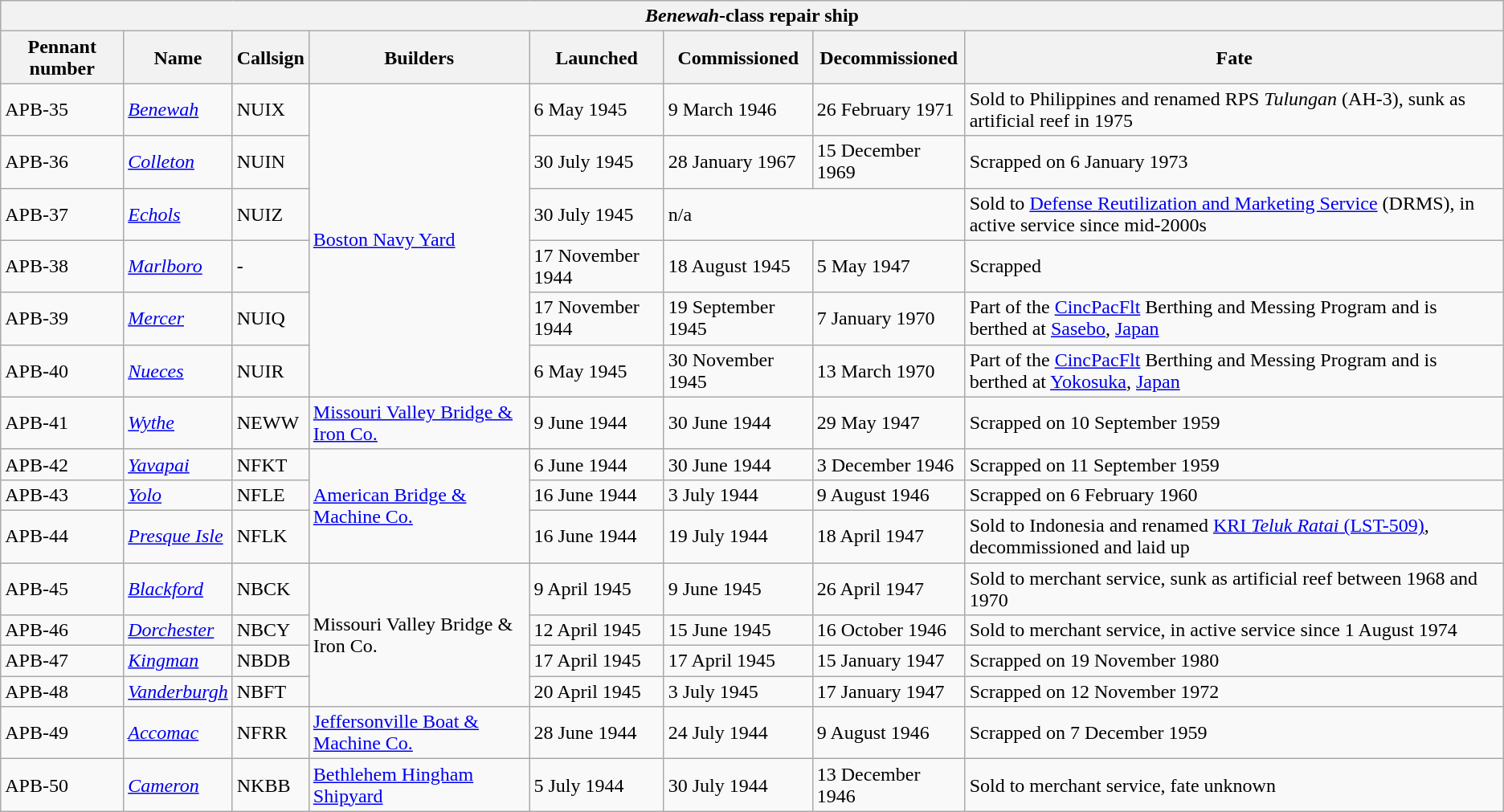<table class="wikitable">
<tr>
<th colspan="8"><em>Benewah</em>-class repair ship</th>
</tr>
<tr>
<th>Pennant number</th>
<th>Name</th>
<th>Callsign</th>
<th>Builders</th>
<th>Launched</th>
<th>Commissioned</th>
<th>Decommissioned</th>
<th>Fate</th>
</tr>
<tr>
<td>APB-35</td>
<td><em><a href='#'>Benewah</a></em></td>
<td>NUIX</td>
<td rowspan="6"><a href='#'>Boston Navy Yard</a></td>
<td>6 May 1945</td>
<td>9 March 1946</td>
<td>26 February 1971</td>
<td>Sold to Philippines and renamed RPS <em>Tulungan</em> (AH-3), sunk as artificial reef in 1975</td>
</tr>
<tr>
<td>APB-36</td>
<td><em><a href='#'>Colleton</a></em></td>
<td>NUIN</td>
<td>30 July 1945</td>
<td>28 January 1967</td>
<td>15 December 1969</td>
<td>Scrapped on 6 January 1973</td>
</tr>
<tr>
<td>APB-37</td>
<td><em><a href='#'>Echols</a></em></td>
<td>NUIZ</td>
<td>30 July 1945</td>
<td colspan="2">n/a</td>
<td>Sold to <a href='#'>Defense Reutilization and Marketing Service</a> (DRMS), in active service since mid-2000s</td>
</tr>
<tr>
<td>APB-38</td>
<td><em><a href='#'>Marlboro</a></em></td>
<td>-</td>
<td>17 November 1944</td>
<td>18 August 1945</td>
<td>5 May 1947</td>
<td>Scrapped</td>
</tr>
<tr>
<td>APB-39</td>
<td><em><a href='#'>Mercer</a></em></td>
<td>NUIQ</td>
<td>17 November 1944</td>
<td>19 September 1945</td>
<td>7 January 1970</td>
<td>Part of the <a href='#'>CincPacFlt</a> Berthing and Messing Program and is berthed at <a href='#'>Sasebo</a>, <a href='#'>Japan</a></td>
</tr>
<tr>
<td>APB-40</td>
<td><em><a href='#'>Nueces</a></em></td>
<td>NUIR</td>
<td>6 May 1945</td>
<td>30 November 1945</td>
<td>13 March 1970</td>
<td>Part of the <a href='#'>CincPacFlt</a> Berthing and Messing Program and is berthed at <a href='#'>Yokosuka</a>, <a href='#'>Japan</a></td>
</tr>
<tr>
<td>APB-41</td>
<td><em><a href='#'>Wythe</a></em></td>
<td>NEWW</td>
<td><a href='#'>Missouri Valley Bridge & Iron Co.</a></td>
<td>9 June 1944</td>
<td>30 June 1944</td>
<td>29 May 1947</td>
<td>Scrapped on 10 September 1959</td>
</tr>
<tr>
<td>APB-42</td>
<td><em><a href='#'>Yavapai</a></em></td>
<td>NFKT</td>
<td rowspan="3"><a href='#'>American Bridge & Machine Co.</a></td>
<td>6 June 1944</td>
<td>30 June 1944</td>
<td>3 December 1946</td>
<td>Scrapped on 11 September 1959</td>
</tr>
<tr>
<td>APB-43</td>
<td><em><a href='#'>Yolo</a></em></td>
<td>NFLE</td>
<td>16 June 1944</td>
<td>3 July 1944</td>
<td>9 August 1946</td>
<td>Scrapped on 6 February 1960</td>
</tr>
<tr>
<td>APB-44</td>
<td><em><a href='#'>Presque Isle</a></em></td>
<td>NFLK</td>
<td>16 June 1944</td>
<td>19 July 1944</td>
<td>18 April 1947</td>
<td>Sold to Indonesia and renamed <a href='#'>KRI <em>Teluk Ratai</em> (LST-509)</a>, decommissioned and laid up</td>
</tr>
<tr>
<td>APB-45</td>
<td><em><a href='#'>Blackford</a></em></td>
<td>NBCK</td>
<td rowspan="4">Missouri Valley Bridge & Iron Co.</td>
<td>9 April 1945</td>
<td>9 June 1945</td>
<td>26 April 1947</td>
<td>Sold to merchant service, sunk as artificial reef between 1968 and 1970</td>
</tr>
<tr>
<td>APB-46</td>
<td><em><a href='#'>Dorchester</a></em></td>
<td>NBCY</td>
<td>12 April 1945</td>
<td>15 June 1945</td>
<td>16 October 1946</td>
<td>Sold to merchant service, in active service since 1 August 1974</td>
</tr>
<tr>
<td>APB-47</td>
<td><em><a href='#'>Kingman</a></em></td>
<td>NBDB</td>
<td>17 April 1945</td>
<td>17 April 1945</td>
<td>15 January 1947</td>
<td>Scrapped on 19 November 1980</td>
</tr>
<tr>
<td>APB-48</td>
<td><em><a href='#'>Vanderburgh</a></em></td>
<td>NBFT</td>
<td>20 April 1945</td>
<td>3 July 1945</td>
<td>17 January 1947</td>
<td>Scrapped on 12 November 1972</td>
</tr>
<tr>
<td>APB-49</td>
<td><a href='#'><em>Accomac</em></a></td>
<td>NFRR</td>
<td><a href='#'>Jeffersonville Boat & Machine Co.</a></td>
<td>28 June 1944</td>
<td>24 July 1944</td>
<td>9 August 1946</td>
<td>Scrapped on 7 December 1959</td>
</tr>
<tr>
<td>APB-50</td>
<td><em><a href='#'>Cameron</a></em></td>
<td>NKBB</td>
<td><a href='#'>Bethlehem Hingham Shipyard</a></td>
<td>5 July 1944</td>
<td>30 July 1944</td>
<td>13 December 1946</td>
<td>Sold to merchant service, fate unknown</td>
</tr>
</table>
